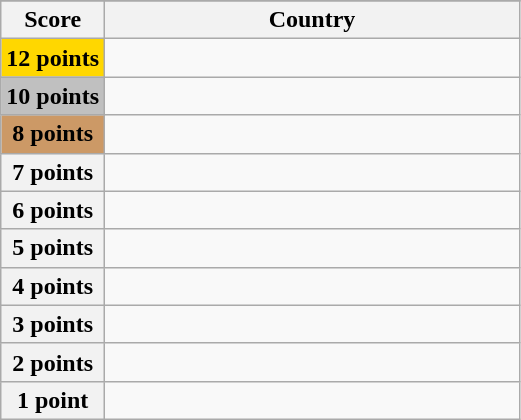<table class="wikitable">
<tr>
</tr>
<tr>
<th scope="col" width="20%">Score</th>
<th scope="col">Country</th>
</tr>
<tr>
<th scope="row" style="background:gold">12 points</th>
<td></td>
</tr>
<tr>
<th scope="row" style="background:silver">10 points</th>
<td></td>
</tr>
<tr>
<th scope="row" style="background:#CC9966">8 points</th>
<td></td>
</tr>
<tr>
<th scope="row">7 points</th>
<td></td>
</tr>
<tr>
<th scope="row">6 points</th>
<td></td>
</tr>
<tr>
<th scope="row">5 points</th>
<td></td>
</tr>
<tr>
<th scope="row">4 points</th>
<td></td>
</tr>
<tr>
<th scope="row">3 points</th>
<td></td>
</tr>
<tr>
<th scope="row">2 points</th>
<td></td>
</tr>
<tr>
<th scope="row">1 point</th>
<td></td>
</tr>
</table>
